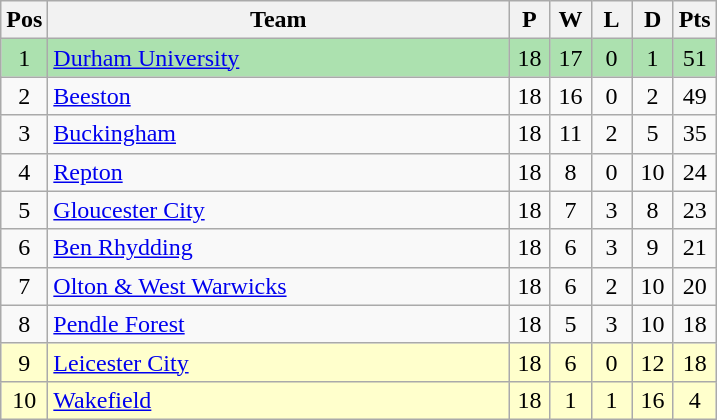<table class="wikitable" style="font-size: 100%">
<tr>
<th width=20>Pos</th>
<th width=300>Team</th>
<th width=20>P</th>
<th width=20>W</th>
<th width=20>L</th>
<th width=20>D</th>
<th width=20>Pts</th>
</tr>
<tr align=center style="background:#ACE1AF;">
<td>1</td>
<td align="left"><a href='#'>Durham University</a></td>
<td>18</td>
<td>17</td>
<td>0</td>
<td>1</td>
<td>51</td>
</tr>
<tr align=center>
<td>2</td>
<td align="left"><a href='#'>Beeston</a></td>
<td>18</td>
<td>16</td>
<td>0</td>
<td>2</td>
<td>49</td>
</tr>
<tr align=center>
<td>3</td>
<td align="left"><a href='#'>Buckingham</a></td>
<td>18</td>
<td>11</td>
<td>2</td>
<td>5</td>
<td>35</td>
</tr>
<tr align=center>
<td>4</td>
<td align="left"><a href='#'>Repton</a></td>
<td>18</td>
<td>8</td>
<td>0</td>
<td>10</td>
<td>24</td>
</tr>
<tr align=center>
<td>5</td>
<td align="left"><a href='#'>Gloucester City</a></td>
<td>18</td>
<td>7</td>
<td>3</td>
<td>8</td>
<td>23</td>
</tr>
<tr align=center>
<td>6</td>
<td align="left"><a href='#'>Ben Rhydding</a></td>
<td>18</td>
<td>6</td>
<td>3</td>
<td>9</td>
<td>21</td>
</tr>
<tr align=center>
<td>7</td>
<td align="left"><a href='#'>Olton & West Warwicks</a></td>
<td>18</td>
<td>6</td>
<td>2</td>
<td>10</td>
<td>20</td>
</tr>
<tr align=center>
<td>8</td>
<td align="left"><a href='#'>Pendle Forest</a></td>
<td>18</td>
<td>5</td>
<td>3</td>
<td>10</td>
<td>18</td>
</tr>
<tr align=center style="background: #ffffcc;">
<td>9</td>
<td align="left"><a href='#'>Leicester City</a></td>
<td>18</td>
<td>6</td>
<td>0</td>
<td>12</td>
<td>18</td>
</tr>
<tr align=center style="background: #ffffcc;">
<td>10</td>
<td align="left"><a href='#'>Wakefield</a></td>
<td>18</td>
<td>1</td>
<td>1</td>
<td>16</td>
<td>4</td>
</tr>
</table>
